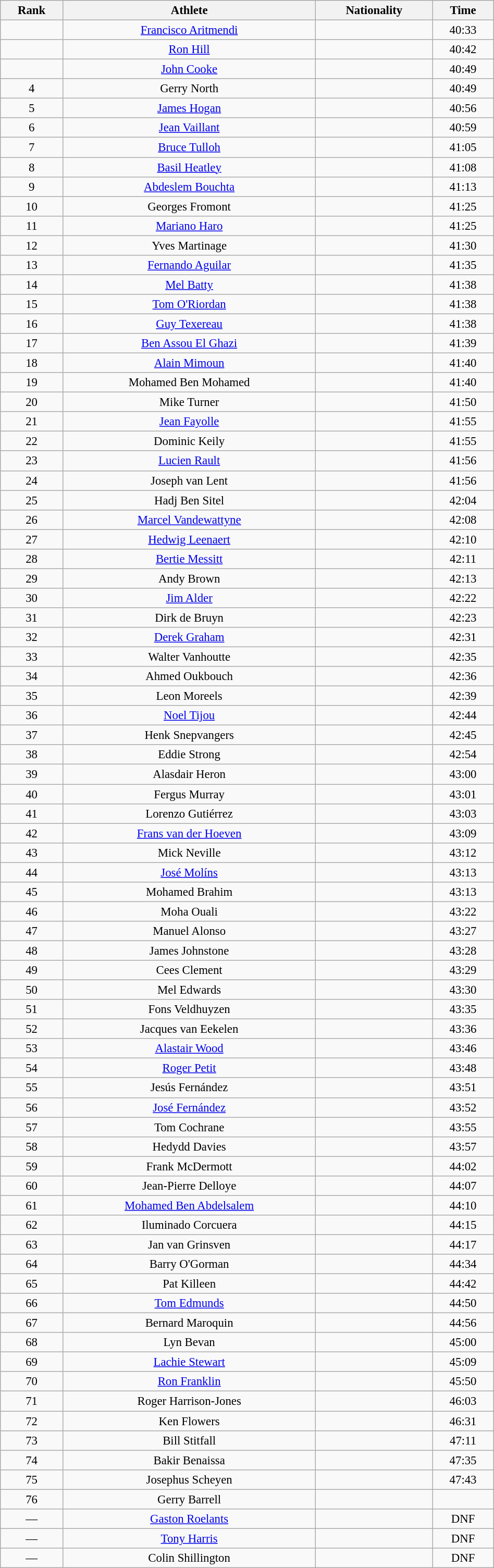<table class="wikitable sortable" style=" text-align:center; font-size:95%;" width="50%">
<tr>
<th>Rank</th>
<th>Athlete</th>
<th>Nationality</th>
<th>Time</th>
</tr>
<tr>
<td align=center></td>
<td><a href='#'>Francisco Aritmendi</a></td>
<td></td>
<td>40:33</td>
</tr>
<tr>
<td align=center></td>
<td><a href='#'>Ron Hill</a></td>
<td></td>
<td>40:42</td>
</tr>
<tr>
<td align=center></td>
<td><a href='#'>John Cooke</a></td>
<td></td>
<td>40:49</td>
</tr>
<tr>
<td align=center>4</td>
<td>Gerry North</td>
<td></td>
<td>40:49</td>
</tr>
<tr>
<td align=center>5</td>
<td><a href='#'>James Hogan</a></td>
<td></td>
<td>40:56</td>
</tr>
<tr>
<td align=center>6</td>
<td><a href='#'>Jean Vaillant</a></td>
<td></td>
<td>40:59</td>
</tr>
<tr>
<td align=center>7</td>
<td><a href='#'>Bruce Tulloh</a></td>
<td></td>
<td>41:05</td>
</tr>
<tr>
<td align=center>8</td>
<td><a href='#'>Basil Heatley</a></td>
<td></td>
<td>41:08</td>
</tr>
<tr>
<td align=center>9</td>
<td><a href='#'>Abdeslem Bouchta</a></td>
<td></td>
<td>41:13</td>
</tr>
<tr>
<td align=center>10</td>
<td>Georges Fromont</td>
<td></td>
<td>41:25</td>
</tr>
<tr>
<td align=center>11</td>
<td><a href='#'>Mariano Haro</a></td>
<td></td>
<td>41:25</td>
</tr>
<tr>
<td align=center>12</td>
<td>Yves Martinage</td>
<td></td>
<td>41:30</td>
</tr>
<tr>
<td align=center>13</td>
<td><a href='#'>Fernando Aguilar</a></td>
<td></td>
<td>41:35</td>
</tr>
<tr>
<td align=center>14</td>
<td><a href='#'>Mel Batty</a></td>
<td></td>
<td>41:38</td>
</tr>
<tr>
<td align=center>15</td>
<td><a href='#'>Tom O'Riordan</a></td>
<td></td>
<td>41:38</td>
</tr>
<tr>
<td align=center>16</td>
<td><a href='#'>Guy Texereau</a></td>
<td></td>
<td>41:38</td>
</tr>
<tr>
<td align=center>17</td>
<td><a href='#'>Ben Assou El Ghazi</a></td>
<td></td>
<td>41:39</td>
</tr>
<tr>
<td align=center>18</td>
<td><a href='#'>Alain Mimoun</a></td>
<td></td>
<td>41:40</td>
</tr>
<tr>
<td align=center>19</td>
<td>Mohamed Ben Mohamed</td>
<td></td>
<td>41:40</td>
</tr>
<tr>
<td align=center>20</td>
<td>Mike Turner</td>
<td></td>
<td>41:50</td>
</tr>
<tr>
<td align=center>21</td>
<td><a href='#'>Jean Fayolle</a></td>
<td></td>
<td>41:55</td>
</tr>
<tr>
<td align=center>22</td>
<td>Dominic Keily</td>
<td></td>
<td>41:55</td>
</tr>
<tr>
<td align=center>23</td>
<td><a href='#'>Lucien Rault</a></td>
<td></td>
<td>41:56</td>
</tr>
<tr>
<td align=center>24</td>
<td>Joseph van Lent</td>
<td></td>
<td>41:56</td>
</tr>
<tr>
<td align=center>25</td>
<td>Hadj Ben Sitel</td>
<td></td>
<td>42:04</td>
</tr>
<tr>
<td align=center>26</td>
<td><a href='#'>Marcel Vandewattyne</a></td>
<td></td>
<td>42:08</td>
</tr>
<tr>
<td align=center>27</td>
<td><a href='#'>Hedwig Leenaert</a></td>
<td></td>
<td>42:10</td>
</tr>
<tr>
<td align=center>28</td>
<td><a href='#'>Bertie Messitt</a></td>
<td></td>
<td>42:11</td>
</tr>
<tr>
<td align=center>29</td>
<td>Andy Brown</td>
<td></td>
<td>42:13</td>
</tr>
<tr>
<td align=center>30</td>
<td><a href='#'>Jim Alder</a></td>
<td></td>
<td>42:22</td>
</tr>
<tr>
<td align=center>31</td>
<td>Dirk de Bruyn</td>
<td></td>
<td>42:23</td>
</tr>
<tr>
<td align=center>32</td>
<td><a href='#'>Derek Graham</a></td>
<td></td>
<td>42:31</td>
</tr>
<tr>
<td align=center>33</td>
<td>Walter Vanhoutte</td>
<td></td>
<td>42:35</td>
</tr>
<tr>
<td align=center>34</td>
<td>Ahmed Oukbouch</td>
<td></td>
<td>42:36</td>
</tr>
<tr>
<td align=center>35</td>
<td>Leon Moreels</td>
<td></td>
<td>42:39</td>
</tr>
<tr>
<td align=center>36</td>
<td><a href='#'>Noel Tijou</a></td>
<td></td>
<td>42:44</td>
</tr>
<tr>
<td align=center>37</td>
<td>Henk Snepvangers</td>
<td></td>
<td>42:45</td>
</tr>
<tr>
<td align=center>38</td>
<td>Eddie Strong</td>
<td></td>
<td>42:54</td>
</tr>
<tr>
<td align=center>39</td>
<td>Alasdair Heron</td>
<td></td>
<td>43:00</td>
</tr>
<tr>
<td align=center>40</td>
<td>Fergus Murray</td>
<td></td>
<td>43:01</td>
</tr>
<tr>
<td align=center>41</td>
<td>Lorenzo Gutiérrez</td>
<td></td>
<td>43:03</td>
</tr>
<tr>
<td align=center>42</td>
<td><a href='#'>Frans van der Hoeven</a></td>
<td></td>
<td>43:09</td>
</tr>
<tr>
<td align=center>43</td>
<td>Mick Neville</td>
<td></td>
<td>43:12</td>
</tr>
<tr>
<td align=center>44</td>
<td><a href='#'>José Molíns</a></td>
<td></td>
<td>43:13</td>
</tr>
<tr>
<td align=center>45</td>
<td>Mohamed Brahim</td>
<td></td>
<td>43:13</td>
</tr>
<tr>
<td align=center>46</td>
<td>Moha Ouali</td>
<td></td>
<td>43:22</td>
</tr>
<tr>
<td align=center>47</td>
<td>Manuel Alonso</td>
<td></td>
<td>43:27</td>
</tr>
<tr>
<td align=center>48</td>
<td>James Johnstone</td>
<td></td>
<td>43:28</td>
</tr>
<tr>
<td align=center>49</td>
<td>Cees Clement</td>
<td></td>
<td>43:29</td>
</tr>
<tr>
<td align=center>50</td>
<td>Mel Edwards</td>
<td></td>
<td>43:30</td>
</tr>
<tr>
<td align=center>51</td>
<td>Fons Veldhuyzen</td>
<td></td>
<td>43:35</td>
</tr>
<tr>
<td align=center>52</td>
<td>Jacques van Eekelen</td>
<td></td>
<td>43:36</td>
</tr>
<tr>
<td align=center>53</td>
<td><a href='#'>Alastair Wood</a></td>
<td></td>
<td>43:46</td>
</tr>
<tr>
<td align=center>54</td>
<td><a href='#'>Roger Petit</a></td>
<td></td>
<td>43:48</td>
</tr>
<tr>
<td align=center>55</td>
<td>Jesús Fernández</td>
<td></td>
<td>43:51</td>
</tr>
<tr>
<td align=center>56</td>
<td><a href='#'>José Fernández</a></td>
<td></td>
<td>43:52</td>
</tr>
<tr>
<td align=center>57</td>
<td>Tom Cochrane</td>
<td></td>
<td>43:55</td>
</tr>
<tr>
<td align=center>58</td>
<td>Hedydd Davies</td>
<td></td>
<td>43:57</td>
</tr>
<tr>
<td align=center>59</td>
<td>Frank McDermott</td>
<td></td>
<td>44:02</td>
</tr>
<tr>
<td align=center>60</td>
<td>Jean-Pierre Delloye</td>
<td></td>
<td>44:07</td>
</tr>
<tr>
<td align=center>61</td>
<td><a href='#'>Mohamed Ben Abdelsalem</a></td>
<td></td>
<td>44:10</td>
</tr>
<tr>
<td align=center>62</td>
<td>Iluminado Corcuera</td>
<td></td>
<td>44:15</td>
</tr>
<tr>
<td align=center>63</td>
<td>Jan van Grinsven</td>
<td></td>
<td>44:17</td>
</tr>
<tr>
<td align=center>64</td>
<td>Barry O'Gorman</td>
<td></td>
<td>44:34</td>
</tr>
<tr>
<td align=center>65</td>
<td>Pat Killeen</td>
<td></td>
<td>44:42</td>
</tr>
<tr>
<td align=center>66</td>
<td><a href='#'>Tom Edmunds</a></td>
<td></td>
<td>44:50</td>
</tr>
<tr>
<td align=center>67</td>
<td>Bernard Maroquin</td>
<td></td>
<td>44:56</td>
</tr>
<tr>
<td align=center>68</td>
<td>Lyn Bevan</td>
<td></td>
<td>45:00</td>
</tr>
<tr>
<td align=center>69</td>
<td><a href='#'>Lachie Stewart</a></td>
<td></td>
<td>45:09</td>
</tr>
<tr>
<td align=center>70</td>
<td><a href='#'>Ron Franklin</a></td>
<td></td>
<td>45:50</td>
</tr>
<tr>
<td align=center>71</td>
<td>Roger Harrison-Jones</td>
<td></td>
<td>46:03</td>
</tr>
<tr>
<td align=center>72</td>
<td>Ken Flowers</td>
<td></td>
<td>46:31</td>
</tr>
<tr>
<td align=center>73</td>
<td>Bill Stitfall</td>
<td></td>
<td>47:11</td>
</tr>
<tr>
<td align=center>74</td>
<td>Bakir Benaissa</td>
<td></td>
<td>47:35</td>
</tr>
<tr>
<td align=center>75</td>
<td>Josephus Scheyen</td>
<td></td>
<td>47:43</td>
</tr>
<tr>
<td align=center>76</td>
<td>Gerry Barrell</td>
<td></td>
<td></td>
</tr>
<tr>
<td align=center>—</td>
<td><a href='#'>Gaston Roelants</a></td>
<td></td>
<td>DNF</td>
</tr>
<tr>
<td align=center>—</td>
<td><a href='#'>Tony Harris</a></td>
<td></td>
<td>DNF</td>
</tr>
<tr>
<td align=center>—</td>
<td>Colin Shillington</td>
<td></td>
<td>DNF</td>
</tr>
</table>
